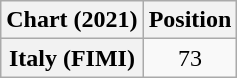<table class="wikitable plainrowheaders" style="text-align:center;">
<tr>
<th>Chart (2021)</th>
<th>Position</th>
</tr>
<tr>
<th scope="row">Italy (FIMI)</th>
<td>73</td>
</tr>
</table>
